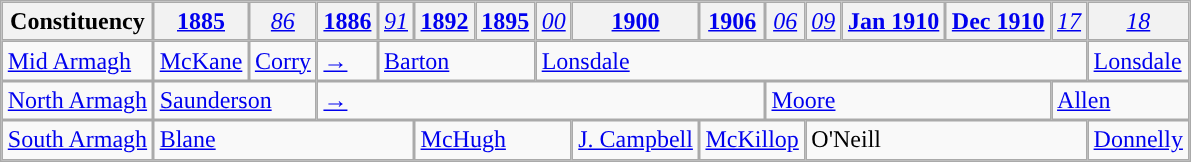<table class="wikitable" style="border-collapse: separate; border-spacing: 0;">
<tr>
<th>Constituency</th>
<th><a href='#'>1885</a></th>
<th style="font-weight: normal;"><em><a href='#'>86</a></em></th>
<th><a href='#'>1886</a></th>
<th style="font-weight: normal;"><em><a href='#'>91</a></em></th>
<th><a href='#'>1892</a></th>
<th><a href='#'>1895</a></th>
<th style="font-weight: normal;"><em><a href='#'>00</a></em></th>
<th><a href='#'>1900</a></th>
<th><a href='#'>1906</a></th>
<th style="font-weight: normal;"><em><a href='#'>06</a></em></th>
<th style="font-weight: normal;"><em><a href='#'>09</a></em></th>
<th><a href='#'>Jan 1910</a></th>
<th><a href='#'>Dec 1910</a></th>
<th style="font-weight: normal;"><em><a href='#'>17</a></em></th>
<th style="font-weight: normal;"><em><a href='#'>18</a></em></th>
</tr>
<tr>
<td><a href='#'>Mid Armagh</a></td>
<td><a href='#'>McKane</a></td>
<td><a href='#'>Corry</a></td>
<td><a href='#'>→</a></td>
<td colspan="3"><a href='#'>Barton</a></td>
<td colspan="8"><a href='#'>Lonsdale</a></td>
<td><a href='#'>Lonsdale</a></td>
</tr>
<tr>
<td><a href='#'>North Armagh</a></td>
<td colspan="2"><a href='#'>Saunderson</a></td>
<td colspan="7"><a href='#'>→</a></td>
<td colspan="4"><a href='#'>Moore</a></td>
<td colspan="2"><a href='#'>Allen</a></td>
</tr>
<tr>
<td><a href='#'>South Armagh</a></td>
<td colspan="4"><a href='#'>Blane</a></td>
<td colspan="3"><a href='#'>McHugh</a></td>
<td><a href='#'>J. Campbell</a></td>
<td colspan="2"><a href='#'>McKillop</a></td>
<td colspan="4">O'Neill</td>
<td><a href='#'>Donnelly</a></td>
</tr>
</table>
